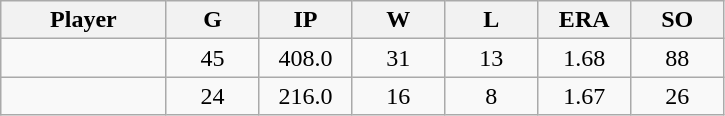<table class="wikitable sortable">
<tr>
<th bgcolor="#DDDDFF" width="16%">Player</th>
<th bgcolor="#DDDDFF" width="9%">G</th>
<th bgcolor="#DDDDFF" width="9%">IP</th>
<th bgcolor="#DDDDFF" width="9%">W</th>
<th bgcolor="#DDDDFF" width="9%">L</th>
<th bgcolor="#DDDDFF" width="9%">ERA</th>
<th bgcolor="#DDDDFF" width="9%">SO</th>
</tr>
<tr align="center">
<td></td>
<td>45</td>
<td>408.0</td>
<td>31</td>
<td>13</td>
<td>1.68</td>
<td>88</td>
</tr>
<tr align="center">
<td></td>
<td>24</td>
<td>216.0</td>
<td>16</td>
<td>8</td>
<td>1.67</td>
<td>26</td>
</tr>
</table>
